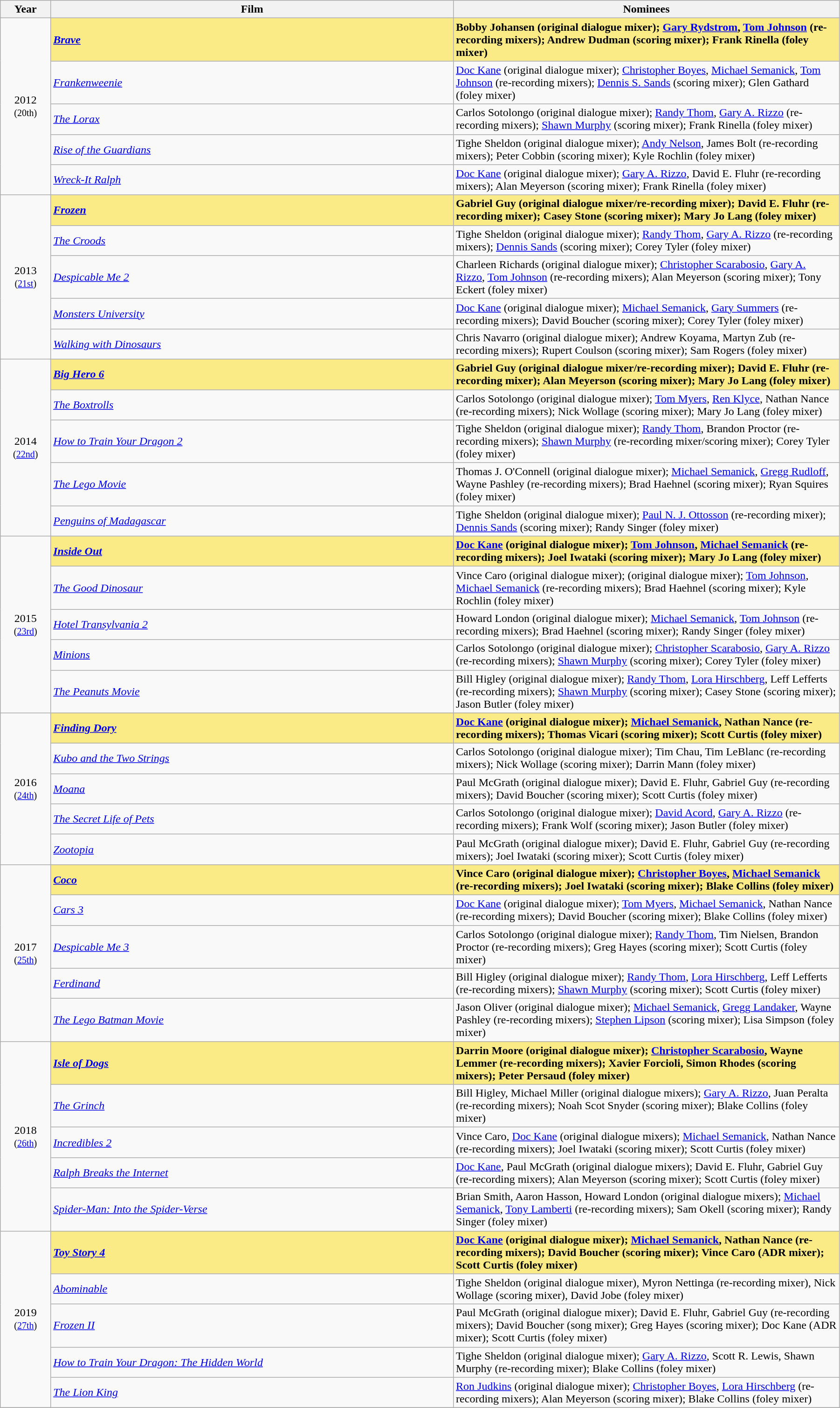<table class="wikitable" width="95%" cellpadding="5">
<tr>
<th width="6%">Year</th>
<th width="48%">Film</th>
<th width="48%">Nominees</th>
</tr>
<tr>
<td rowspan="5" style="text-align:center;">2012 <br><small>(20th)</small><br></td>
<td style="background:#FAEB86;"><strong><em><a href='#'>Brave</a></em></strong></td>
<td style="background:#FAEB86;"><strong>Bobby Johansen (original dialogue mixer); <a href='#'>Gary Rydstrom</a>, <a href='#'>Tom Johnson</a> (re-recording mixers); Andrew Dudman (scoring mixer); Frank Rinella (foley mixer)</strong></td>
</tr>
<tr>
<td><em><a href='#'>Frankenweenie</a></em></td>
<td><a href='#'>Doc Kane</a> (original dialogue mixer); <a href='#'>Christopher Boyes</a>, <a href='#'>Michael Semanick</a>, <a href='#'>Tom Johnson</a> (re-recording mixers); <a href='#'>Dennis S. Sands</a> (scoring mixer); Glen Gathard (foley mixer)</td>
</tr>
<tr>
<td><em><a href='#'>The Lorax</a></em></td>
<td>Carlos Sotolongo (original dialogue mixer); <a href='#'>Randy Thom</a>, <a href='#'>Gary A. Rizzo</a> (re-recording mixers); <a href='#'>Shawn Murphy</a> (scoring mixer); Frank Rinella (foley mixer)</td>
</tr>
<tr>
<td><em><a href='#'>Rise of the Guardians</a></em></td>
<td>Tighe Sheldon (original dialogue mixer); <a href='#'>Andy Nelson</a>, James Bolt (re-recording mixers); Peter Cobbin (scoring mixer); Kyle Rochlin (foley mixer)</td>
</tr>
<tr>
<td><em><a href='#'>Wreck-It Ralph</a></em></td>
<td><a href='#'>Doc Kane</a> (original dialogue mixer); <a href='#'>Gary A. Rizzo</a>, David E. Fluhr (re-recording mixers); Alan Meyerson (scoring mixer); Frank Rinella (foley mixer)</td>
</tr>
<tr>
<td rowspan="5" style="text-align:center;">2013 <br><small>(<a href='#'>21st</a>)</small><br></td>
<td style="background:#FAEB86;"><strong><em><a href='#'>Frozen</a></em></strong></td>
<td style="background:#FAEB86;"><strong>Gabriel Guy (original dialogue mixer/re-recording mixer); David E. Fluhr (re-recording mixer); Casey Stone (scoring mixer); Mary Jo Lang (foley mixer)</strong></td>
</tr>
<tr>
<td><em><a href='#'>The Croods</a></em></td>
<td>Tighe Sheldon (original dialogue mixer); <a href='#'>Randy Thom</a>, <a href='#'>Gary A. Rizzo</a> (re-recording mixers); <a href='#'>Dennis Sands</a> (scoring mixer); Corey Tyler (foley mixer)</td>
</tr>
<tr>
<td><em><a href='#'>Despicable Me 2</a></em></td>
<td>Charleen Richards (original dialogue mixer); <a href='#'>Christopher Scarabosio</a>, <a href='#'>Gary A. Rizzo</a>, <a href='#'>Tom Johnson</a> (re-recording mixers); Alan Meyerson (scoring mixer); Tony Eckert (foley mixer)</td>
</tr>
<tr>
<td><em><a href='#'>Monsters University</a></em></td>
<td><a href='#'>Doc Kane</a> (original dialogue mixer); <a href='#'>Michael Semanick</a>, <a href='#'>Gary Summers</a> (re-recording mixers); David Boucher (scoring mixer); Corey Tyler (foley mixer)</td>
</tr>
<tr>
<td><em><a href='#'>Walking with Dinosaurs</a></em></td>
<td>Chris Navarro (original dialogue mixer); Andrew Koyama, Martyn Zub (re-recording mixers); Rupert Coulson (scoring mixer); Sam Rogers (foley mixer)</td>
</tr>
<tr>
<td rowspan="5" style="text-align:center;">2014 <br><small>(<a href='#'>22nd</a>)</small><br></td>
<td style="background:#FAEB86;"><strong><em><a href='#'>Big Hero 6</a></em></strong></td>
<td style="background:#FAEB86;"><strong>Gabriel Guy (original dialogue mixer/re-recording mixer); David E. Fluhr (re-recording mixer); Alan Meyerson (scoring mixer); Mary Jo Lang (foley mixer)</strong></td>
</tr>
<tr>
<td><em><a href='#'>The Boxtrolls</a></em></td>
<td>Carlos Sotolongo (original dialogue mixer); <a href='#'>Tom Myers</a>, <a href='#'>Ren Klyce</a>, Nathan Nance (re-recording mixers); Nick Wollage (scoring mixer); Mary Jo Lang (foley mixer)</td>
</tr>
<tr>
<td><em><a href='#'>How to Train Your Dragon 2</a></em></td>
<td>Tighe Sheldon (original dialogue mixer); <a href='#'>Randy Thom</a>, Brandon Proctor (re-recording mixers); <a href='#'>Shawn Murphy</a> (re-recording mixer/scoring mixer); Corey Tyler (foley mixer)</td>
</tr>
<tr>
<td><em><a href='#'>The Lego Movie</a></em></td>
<td>Thomas J. O'Connell (original dialogue mixer); <a href='#'>Michael Semanick</a>, <a href='#'>Gregg Rudloff</a>, Wayne Pashley (re-recording mixers); Brad Haehnel (scoring mixer); Ryan Squires (foley mixer)</td>
</tr>
<tr>
<td><em><a href='#'>Penguins of Madagascar</a></em></td>
<td>Tighe Sheldon (original dialogue mixer); <a href='#'>Paul N. J. Ottosson</a> (re-recording mixer); <a href='#'>Dennis Sands</a> (scoring mixer); Randy Singer (foley mixer)</td>
</tr>
<tr>
<td rowspan="5" style="text-align:center;">2015 <br><small>(<a href='#'>23rd</a>)</small><br></td>
<td style="background:#FAEB86;"><strong><em><a href='#'>Inside Out</a></em></strong></td>
<td style="background:#FAEB86;"><strong><a href='#'>Doc Kane</a> (original dialogue mixer); <a href='#'>Tom Johnson</a>, <a href='#'>Michael Semanick</a> (re-recording mixers); Joel Iwataki (scoring mixer); Mary Jo Lang (foley mixer)</strong></td>
</tr>
<tr>
<td><em><a href='#'>The Good Dinosaur</a></em></td>
<td>Vince Caro (original dialogue mixer); (original dialogue mixer); <a href='#'>Tom Johnson</a>, <a href='#'>Michael Semanick</a> (re-recording mixers); Brad Haehnel (scoring mixer); Kyle Rochlin (foley mixer)</td>
</tr>
<tr>
<td><em><a href='#'>Hotel Transylvania 2</a></em></td>
<td>Howard London (original dialogue mixer); <a href='#'>Michael Semanick</a>, <a href='#'>Tom Johnson</a> (re-recording mixers); Brad Haehnel (scoring mixer); Randy Singer (foley mixer)</td>
</tr>
<tr>
<td><em><a href='#'>Minions</a></em></td>
<td>Carlos Sotolongo (original dialogue mixer); <a href='#'>Christopher Scarabosio</a>, <a href='#'>Gary A. Rizzo</a> (re-recording mixers); <a href='#'>Shawn Murphy</a> (scoring mixer); Corey Tyler (foley mixer)</td>
</tr>
<tr>
<td><em><a href='#'>The Peanuts Movie</a></em></td>
<td>Bill Higley (original dialogue mixer); <a href='#'>Randy Thom</a>, <a href='#'>Lora Hirschberg</a>, Leff Lefferts (re-recording mixers); <a href='#'>Shawn Murphy</a> (scoring mixer); Casey Stone (scoring mixer); Jason Butler (foley mixer)</td>
</tr>
<tr>
<td rowspan="5" style="text-align:center;">2016 <br><small>(<a href='#'>24th</a>)</small><br></td>
<td style="background:#FAEB86;"><strong><em><a href='#'>Finding Dory</a></em></strong></td>
<td style="background:#FAEB86;"><strong><a href='#'>Doc Kane</a> (original dialogue mixer); <a href='#'>Michael Semanick</a>, Nathan Nance (re-recording mixers); Thomas Vicari (scoring mixer); Scott Curtis (foley mixer)</strong></td>
</tr>
<tr>
<td><em><a href='#'>Kubo and the Two Strings</a></em></td>
<td>Carlos Sotolongo (original dialogue mixer); Tim Chau, Tim LeBlanc (re-recording mixers); Nick Wollage (scoring mixer); Darrin Mann (foley mixer)</td>
</tr>
<tr>
<td><em><a href='#'>Moana</a></em></td>
<td>Paul McGrath (original dialogue mixer); David E. Fluhr, Gabriel Guy (re-recording mixers); David Boucher (scoring mixer); Scott Curtis (foley mixer)</td>
</tr>
<tr>
<td><em><a href='#'>The Secret Life of Pets</a></em></td>
<td>Carlos Sotolongo (original dialogue mixer); <a href='#'>David Acord</a>, <a href='#'>Gary A. Rizzo</a> (re-recording mixers); Frank Wolf (scoring mixer); Jason Butler (foley mixer)</td>
</tr>
<tr>
<td><em><a href='#'>Zootopia</a></em></td>
<td>Paul McGrath (original dialogue mixer); David E. Fluhr, Gabriel Guy (re-recording mixers); Joel Iwataki (scoring mixer); Scott Curtis (foley mixer)</td>
</tr>
<tr>
<td rowspan="5" style="text-align:center;">2017 <br><small>(<a href='#'>25th</a>)</small><br></td>
<td style="background:#FAEB86;"><strong><em><a href='#'>Coco</a></em></strong></td>
<td style="background:#FAEB86;"><strong>Vince Caro (original dialogue mixer); <a href='#'>Christopher Boyes</a>, <a href='#'>Michael Semanick</a> (re-recording mixers); Joel Iwataki (scoring mixer); Blake Collins (foley mixer)</strong></td>
</tr>
<tr>
<td><em><a href='#'>Cars 3</a></em></td>
<td><a href='#'>Doc Kane</a> (original dialogue mixer); <a href='#'>Tom Myers</a>, <a href='#'>Michael Semanick</a>, Nathan Nance (re-recording mixers); David Boucher (scoring mixer); Blake Collins (foley mixer)</td>
</tr>
<tr>
<td><em><a href='#'>Despicable Me 3</a></em></td>
<td>Carlos Sotolongo (original dialogue mixer); <a href='#'>Randy Thom</a>, Tim Nielsen, Brandon Proctor (re-recording mixers); Greg Hayes (scoring mixer); Scott Curtis (foley mixer)</td>
</tr>
<tr>
<td><em><a href='#'>Ferdinand</a></em></td>
<td>Bill Higley (original dialogue mixer); <a href='#'>Randy Thom</a>, <a href='#'>Lora Hirschberg</a>, Leff Lefferts (re-recording mixers); <a href='#'>Shawn Murphy</a> (scoring mixer); Scott Curtis (foley mixer)</td>
</tr>
<tr>
<td><em><a href='#'>The Lego Batman Movie</a></em></td>
<td>Jason Oliver (original dialogue mixer); <a href='#'>Michael Semanick</a>, <a href='#'>Gregg Landaker</a>, Wayne Pashley (re-recording mixers); <a href='#'>Stephen Lipson</a> (scoring mixer); Lisa Simpson (foley mixer)</td>
</tr>
<tr>
<td rowspan="5" style="text-align:center;">2018 <br><small>(<a href='#'>26th</a>)</small><br></td>
<td style="background:#FAEB86;"><strong><em><a href='#'>Isle of Dogs</a></em></strong></td>
<td style="background:#FAEB86;"><strong>Darrin Moore (original dialogue mixer); <a href='#'>Christopher Scarabosio</a>, Wayne Lemmer (re-recording mixers); Xavier Forcioli, Simon Rhodes (scoring mixers); Peter Persaud (foley mixer)</strong></td>
</tr>
<tr>
<td><em><a href='#'>The Grinch</a></em></td>
<td>Bill Higley, Michael Miller (original dialogue mixers); <a href='#'>Gary A. Rizzo</a>, Juan Peralta (re-recording mixers); Noah Scot Snyder (scoring mixer); Blake Collins (foley mixer)</td>
</tr>
<tr>
<td><em><a href='#'>Incredibles 2</a></em></td>
<td>Vince Caro, <a href='#'>Doc Kane</a> (original dialogue mixers); <a href='#'>Michael Semanick</a>, Nathan Nance (re-recording mixers); Joel Iwataki (scoring mixer); Scott Curtis (foley mixer)</td>
</tr>
<tr>
<td><em><a href='#'>Ralph Breaks the Internet</a></em></td>
<td><a href='#'>Doc Kane</a>, Paul McGrath (original dialogue mixers); David E. Fluhr, Gabriel Guy (re-recording mixers); Alan Meyerson (scoring mixer); Scott Curtis (foley mixer)</td>
</tr>
<tr>
<td><em><a href='#'>Spider-Man: Into the Spider-Verse</a></em></td>
<td>Brian Smith, Aaron Hasson, Howard London (original dialogue mixers); <a href='#'>Michael Semanick</a>, <a href='#'>Tony Lamberti</a> (re-recording mixers); Sam Okell (scoring mixer); Randy Singer (foley mixer)</td>
</tr>
<tr>
<td rowspan="5" style="text-align:center;">2019 <br><small>(<a href='#'>27th</a>)</small><br></td>
<td style="background:#FAEB86;"><strong><em><a href='#'>Toy Story 4</a></em></strong></td>
<td style="background:#FAEB86;"><strong><a href='#'>Doc Kane</a> (original dialogue mixer); <a href='#'>Michael Semanick</a>, Nathan Nance (re-recording mixers); David Boucher (scoring mixer); Vince Caro (ADR mixer); Scott Curtis (foley mixer)</strong></td>
</tr>
<tr>
<td><em><a href='#'>Abominable</a></em></td>
<td>Tighe Sheldon (original dialogue mixer), Myron Nettinga (re-recording mixer), Nick Wollage (scoring mixer), David Jobe (foley mixer)</td>
</tr>
<tr>
<td><em><a href='#'>Frozen II</a></em></td>
<td>Paul McGrath (original dialogue mixer); David E. Fluhr, Gabriel Guy (re-recording mixers); David Boucher (song mixer); Greg Hayes (scoring mixer); Doc Kane (ADR mixer); Scott Curtis (foley mixer)</td>
</tr>
<tr>
<td><em><a href='#'>How to Train Your Dragon: The Hidden World</a></em></td>
<td>Tighe Sheldon (original dialogue mixer); <a href='#'>Gary A. Rizzo</a>, Scott R. Lewis, Shawn Murphy (re-recording mixer); Blake Collins (foley mixer)</td>
</tr>
<tr>
<td><em><a href='#'>The Lion King</a></em></td>
<td><a href='#'>Ron Judkins</a> (original dialogue mixer); <a href='#'>Christopher Boyes</a>, <a href='#'>Lora Hirschberg</a> (re-recording mixers); Alan Meyerson (scoring mixer); Blake Collins (foley mixer)</td>
</tr>
<tr>
</tr>
</table>
